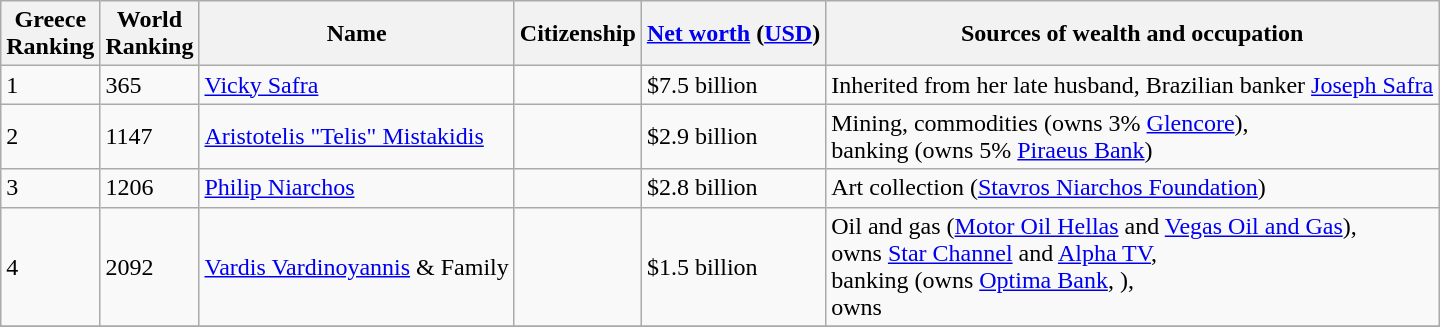<table class="wikitable">
<tr>
<th>Greece <br> Ranking</th>
<th>World <br> Ranking</th>
<th>Name</th>
<th>Citizenship</th>
<th><a href='#'>Net worth</a> (<a href='#'>USD</a>)</th>
<th>Sources of wealth and occupation</th>
</tr>
<tr>
<td>1</td>
<td>365</td>
<td><a href='#'>Vicky Safra</a></td>
<td> <br> </td>
<td>$7.5 billion</td>
<td>Inherited from her late husband, Brazilian banker <a href='#'>Joseph Safra</a></td>
</tr>
<tr>
<td>2</td>
<td>1147</td>
<td><a href='#'>Aristotelis "Telis" Mistakidis</a></td>
<td> <br> </td>
<td>$2.9 billion</td>
<td>Mining, commodities (owns 3% <a href='#'>Glencore</a>), <br> banking (owns 5% <a href='#'>Piraeus Bank</a>)</td>
</tr>
<tr>
<td>3</td>
<td>1206</td>
<td><a href='#'>Philip Niarchos</a></td>
<td> <br> </td>
<td>$2.8 billion</td>
<td>Art collection (<a href='#'>Stavros Niarchos Foundation</a>)</td>
</tr>
<tr>
<td>4</td>
<td>2092</td>
<td><a href='#'>Vardis Vardinoyannis</a> & Family</td>
<td></td>
<td>$1.5 billion</td>
<td>Oil and gas (<a href='#'>Motor Oil Hellas</a> and <a href='#'>Vegas Oil and Gas</a>), <br> owns <a href='#'>Star Channel</a> and <a href='#'>Alpha TV</a>,<br> banking (owns <a href='#'>Optima Bank</a>, ), <br> owns </td>
</tr>
<tr>
</tr>
</table>
